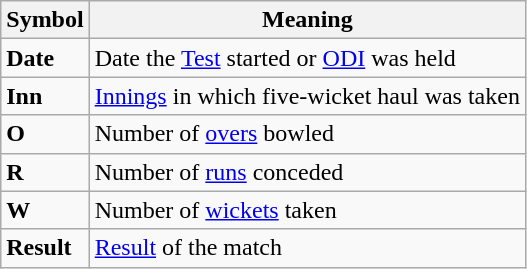<table class="wikitable">
<tr>
<th>Symbol</th>
<th>Meaning</th>
</tr>
<tr>
<td><strong>Date</strong></td>
<td>Date the <a href='#'>Test</a> started or <a href='#'>ODI</a> was held</td>
</tr>
<tr>
<td><strong>Inn</strong></td>
<td><a href='#'>Innings</a> in which five-wicket haul was taken</td>
</tr>
<tr>
<td><strong>O</strong></td>
<td>Number of <a href='#'>overs</a> bowled</td>
</tr>
<tr>
<td><strong>R</strong></td>
<td>Number of <a href='#'>runs</a> conceded</td>
</tr>
<tr>
<td><strong>W</strong></td>
<td>Number of <a href='#'>wickets</a> taken</td>
</tr>
<tr>
<td><strong>Result</strong></td>
<td><a href='#'>Result</a> of the match</td>
</tr>
</table>
